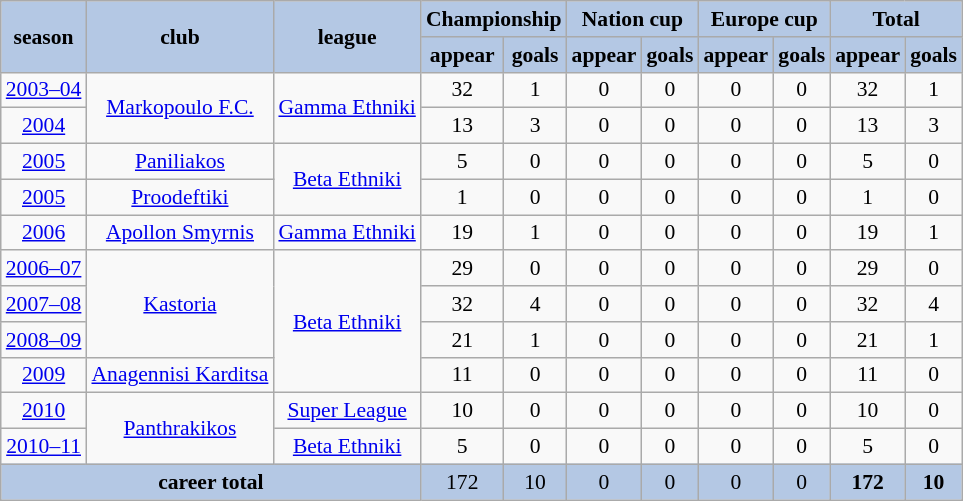<table class="wikitable" style="text-align:center; font-size:90%">
<tr style="background:#b4c8e4;">
<td rowspan=2><strong>season</strong></td>
<td rowspan=2><strong>club</strong></td>
<td rowspan=2><strong>league</strong></td>
<td colspan=2><strong>Championship</strong></td>
<td colspan=2><strong>Nation cup</strong></td>
<td colspan=2><strong>Europe cup</strong></td>
<td colspan=2><strong>Total</strong></td>
</tr>
<tr style="background:#b4c8e4;">
<td><strong>appear</strong></td>
<td><strong>goals</strong></td>
<td><strong>appear</strong></td>
<td><strong>goals</strong></td>
<td><strong>appear</strong></td>
<td><strong>goals</strong></td>
<td><strong>appear</strong></td>
<td><strong>goals</strong></td>
</tr>
<tr>
<td><a href='#'>2003–04</a></td>
<td rowspan=2><a href='#'>Markopoulo F.C.</a></td>
<td rowspan=2><a href='#'>Gamma Ethniki</a></td>
<td>32</td>
<td>1</td>
<td>0</td>
<td>0</td>
<td>0</td>
<td>0</td>
<td>32</td>
<td>1</td>
</tr>
<tr>
<td><a href='#'>2004</a></td>
<td>13</td>
<td>3</td>
<td>0</td>
<td>0</td>
<td>0</td>
<td>0</td>
<td>13</td>
<td>3</td>
</tr>
<tr>
<td><a href='#'>2005</a></td>
<td><a href='#'>Paniliakos</a></td>
<td rowspan=2><a href='#'>Beta Ethniki</a></td>
<td>5</td>
<td>0</td>
<td>0</td>
<td>0</td>
<td>0</td>
<td>0</td>
<td>5</td>
<td>0</td>
</tr>
<tr>
<td><a href='#'>2005</a></td>
<td><a href='#'>Proodeftiki</a></td>
<td>1</td>
<td>0</td>
<td>0</td>
<td>0</td>
<td>0</td>
<td>0</td>
<td>1</td>
<td>0</td>
</tr>
<tr>
<td><a href='#'>2006</a></td>
<td><a href='#'>Apollon Smyrnis</a></td>
<td><a href='#'>Gamma Ethniki</a></td>
<td>19</td>
<td>1</td>
<td>0</td>
<td>0</td>
<td>0</td>
<td>0</td>
<td>19</td>
<td>1</td>
</tr>
<tr>
<td><a href='#'>2006–07</a></td>
<td rowspan=3><a href='#'>Kastoria</a></td>
<td rowspan=4><a href='#'>Beta Ethniki</a></td>
<td>29</td>
<td>0</td>
<td>0</td>
<td>0</td>
<td>0</td>
<td>0</td>
<td>29</td>
<td>0</td>
</tr>
<tr>
<td><a href='#'>2007–08</a></td>
<td>32</td>
<td>4</td>
<td>0</td>
<td>0</td>
<td>0</td>
<td>0</td>
<td>32</td>
<td>4</td>
</tr>
<tr>
<td><a href='#'>2008–09</a></td>
<td>21</td>
<td>1</td>
<td>0</td>
<td>0</td>
<td>0</td>
<td>0</td>
<td>21</td>
<td>1</td>
</tr>
<tr>
<td><a href='#'>2009</a></td>
<td><a href='#'>Anagennisi Karditsa</a></td>
<td>11</td>
<td>0</td>
<td>0</td>
<td>0</td>
<td>0</td>
<td>0</td>
<td>11</td>
<td>0</td>
</tr>
<tr>
<td><a href='#'>2010</a></td>
<td rowspan=2><a href='#'>Panthrakikos</a></td>
<td><a href='#'>Super League</a></td>
<td>10</td>
<td>0</td>
<td>0</td>
<td>0</td>
<td>0</td>
<td>0</td>
<td>10</td>
<td>0</td>
</tr>
<tr>
<td><a href='#'>2010–11</a></td>
<td><a href='#'>Beta Ethniki</a></td>
<td>5</td>
<td>0</td>
<td>0</td>
<td>0</td>
<td>0</td>
<td>0</td>
<td>5</td>
<td>0</td>
</tr>
<tr style="background:#b4c8e4;">
<td colspan=3><strong>career total</strong></td>
<td>172</td>
<td>10</td>
<td>0</td>
<td>0</td>
<td>0</td>
<td>0</td>
<td><strong>172</strong></td>
<td><strong>10</strong></td>
</tr>
</table>
